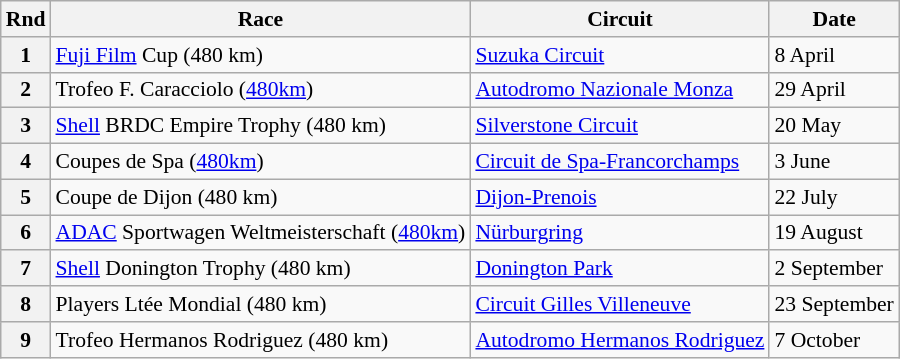<table class="wikitable" style="font-size: 90%;">
<tr>
<th>Rnd</th>
<th>Race</th>
<th>Circuit</th>
<th>Date</th>
</tr>
<tr>
<th>1</th>
<td> <a href='#'>Fuji Film</a> Cup (480 km)</td>
<td><a href='#'>Suzuka Circuit</a></td>
<td>8 April</td>
</tr>
<tr>
<th>2</th>
<td> Trofeo F. Caracciolo (<a href='#'>480km</a>)</td>
<td><a href='#'>Autodromo Nazionale Monza</a></td>
<td>29 April</td>
</tr>
<tr>
<th>3</th>
<td> <a href='#'>Shell</a> BRDC Empire Trophy (480 km)</td>
<td><a href='#'>Silverstone Circuit</a></td>
<td>20 May</td>
</tr>
<tr>
<th>4</th>
<td> Coupes de Spa (<a href='#'>480km</a>)</td>
<td><a href='#'>Circuit de Spa-Francorchamps</a></td>
<td>3 June</td>
</tr>
<tr>
<th>5</th>
<td> Coupe de Dijon (480 km)</td>
<td><a href='#'>Dijon-Prenois</a></td>
<td>22 July</td>
</tr>
<tr>
<th>6</th>
<td> <a href='#'>ADAC</a> Sportwagen Weltmeisterschaft (<a href='#'>480km</a>)</td>
<td><a href='#'>Nürburgring</a></td>
<td>19 August</td>
</tr>
<tr>
<th>7</th>
<td> <a href='#'>Shell</a> Donington Trophy (480 km)</td>
<td><a href='#'>Donington Park</a></td>
<td>2 September</td>
</tr>
<tr>
<th>8</th>
<td> Players Ltée Mondial (480 km)</td>
<td><a href='#'>Circuit Gilles Villeneuve</a></td>
<td>23 September</td>
</tr>
<tr>
<th>9</th>
<td> Trofeo Hermanos Rodriguez (480 km)</td>
<td><a href='#'>Autodromo Hermanos Rodriguez</a></td>
<td>7 October</td>
</tr>
</table>
